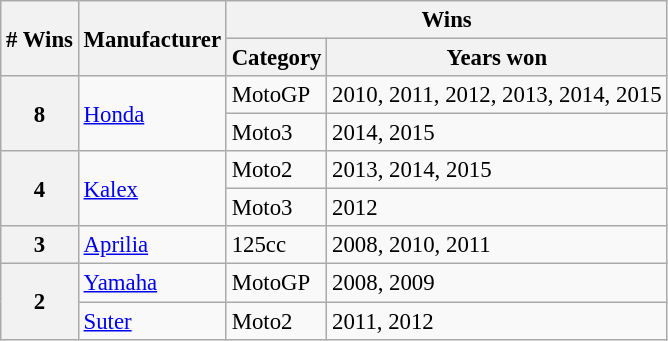<table class="wikitable" style="font-size: 95%;">
<tr>
<th rowspan=2># Wins</th>
<th rowspan=2>Manufacturer</th>
<th colspan=2>Wins</th>
</tr>
<tr>
<th>Category</th>
<th>Years won</th>
</tr>
<tr>
<th rowspan=2>8</th>
<td rowspan=2> <a href='#'>Honda</a></td>
<td>MotoGP</td>
<td>2010, 2011, 2012, 2013, 2014, 2015</td>
</tr>
<tr>
<td>Moto3</td>
<td>2014, 2015</td>
</tr>
<tr>
<th rowspan=2>4</th>
<td rowspan=2> <a href='#'>Kalex</a></td>
<td>Moto2</td>
<td>2013, 2014, 2015</td>
</tr>
<tr>
<td>Moto3</td>
<td>2012</td>
</tr>
<tr>
<th rowspan=1>3</th>
<td> <a href='#'>Aprilia</a></td>
<td>125cc</td>
<td>2008, 2010, 2011</td>
</tr>
<tr>
<th rowspan=2>2</th>
<td> <a href='#'>Yamaha</a></td>
<td>MotoGP</td>
<td>2008, 2009</td>
</tr>
<tr>
<td> <a href='#'>Suter</a></td>
<td>Moto2</td>
<td>2011, 2012</td>
</tr>
</table>
